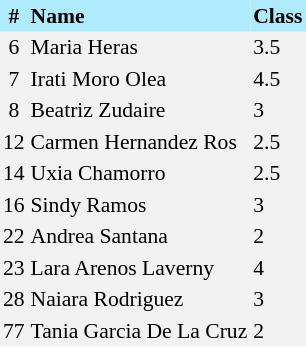<table border=0 cellpadding=2 cellspacing=0  |- bgcolor=#F2F2F2 style="text-align:center; font-size:90%;">
<tr bgcolor=#ADEBFD>
<th>#</th>
<th align=left>Name</th>
<th align=left>Class</th>
</tr>
<tr>
<td>6</td>
<td align=left>Maria Heras</td>
<td align=left>3.5</td>
</tr>
<tr>
<td>7</td>
<td align=left>Irati Moro Olea</td>
<td align=left>4.5</td>
</tr>
<tr>
<td>8</td>
<td align=left>Beatriz Zudaire</td>
<td align=left>3</td>
</tr>
<tr>
<td>12</td>
<td align=left>Carmen Hernandez Ros</td>
<td align=left>2.5</td>
</tr>
<tr>
<td>14</td>
<td align=left>Uxia Chamorro</td>
<td align=left>2.5</td>
</tr>
<tr>
<td>16</td>
<td align=left>Sindy Ramos</td>
<td align=left>3</td>
</tr>
<tr>
<td>22</td>
<td align=left>Andrea Santana</td>
<td align=left>2</td>
</tr>
<tr>
<td>23</td>
<td align=left>Lara Arenos Laverny</td>
<td align=left>4</td>
</tr>
<tr>
<td>28</td>
<td align=left>Naiara Rodriguez</td>
<td align=left>3</td>
</tr>
<tr>
<td>77</td>
<td align=left>Tania Garcia De La Cruz</td>
<td align=left>2</td>
</tr>
</table>
